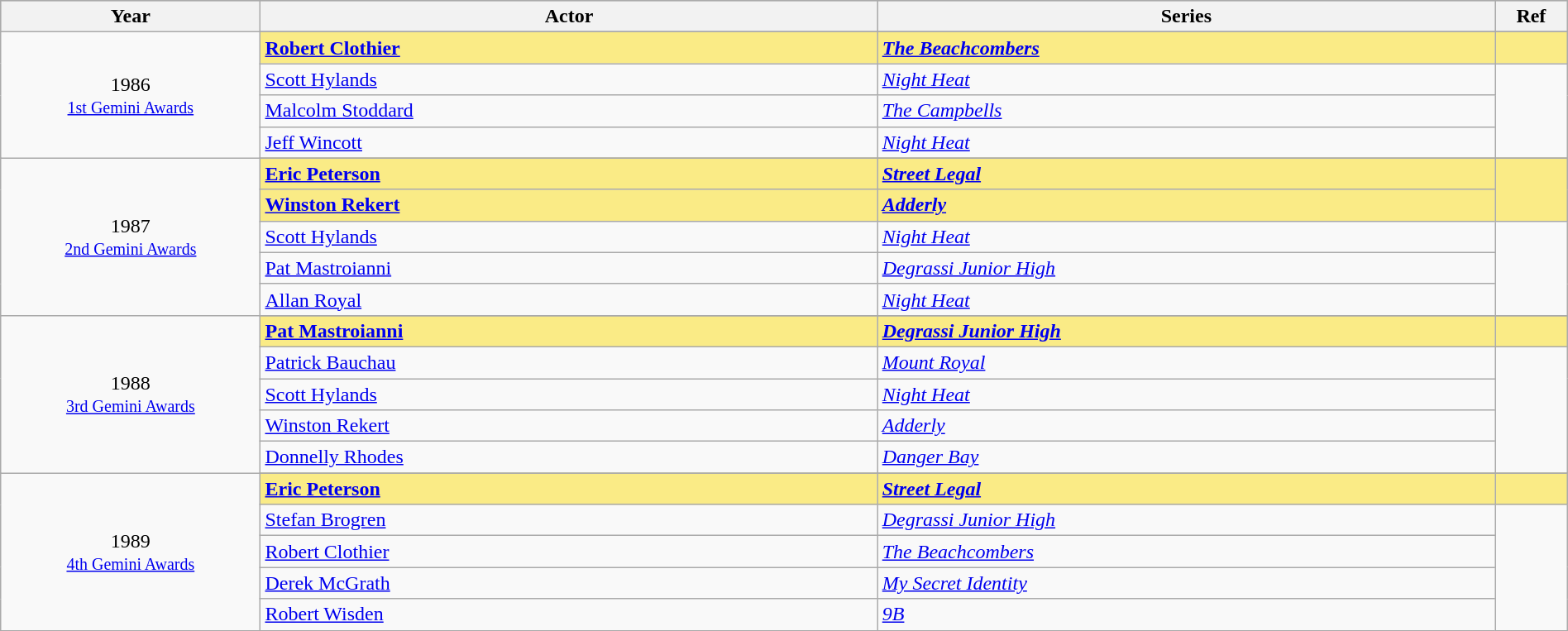<table class="wikitable" style="width:100%;">
<tr style="background:#bebebe;">
<th style="width:8%;">Year</th>
<th style="width:19%;">Actor</th>
<th style="width:19%;">Series</th>
<th style="width:2%;">Ref</th>
</tr>
<tr>
<td rowspan="5" align="center">1986 <br> <small><a href='#'>1st Gemini Awards</a></small></td>
</tr>
<tr style="background:#FAEB86;">
<td><strong><a href='#'>Robert Clothier</a></strong></td>
<td><strong><em><a href='#'>The Beachcombers</a></em></strong></td>
<td></td>
</tr>
<tr>
<td><a href='#'>Scott Hylands</a></td>
<td><em><a href='#'>Night Heat</a></em></td>
<td rowspan=3></td>
</tr>
<tr>
<td><a href='#'>Malcolm Stoddard</a></td>
<td><em><a href='#'>The Campbells</a></em></td>
</tr>
<tr>
<td><a href='#'>Jeff Wincott</a></td>
<td><em><a href='#'>Night Heat</a></em></td>
</tr>
<tr>
<td rowspan="6" align="center">1987 <br> <small><a href='#'>2nd Gemini Awards</a></small></td>
</tr>
<tr style="background:#FAEB86;">
<td><strong><a href='#'>Eric Peterson</a></strong></td>
<td><strong><em><a href='#'>Street Legal</a></em></strong></td>
<td rowspan=2></td>
</tr>
<tr style="background:#FAEB86;">
<td><strong><a href='#'>Winston Rekert</a></strong></td>
<td><strong><em><a href='#'>Adderly</a></em></strong></td>
</tr>
<tr>
<td><a href='#'>Scott Hylands</a></td>
<td><em><a href='#'>Night Heat</a></em></td>
<td rowspan=3></td>
</tr>
<tr>
<td><a href='#'>Pat Mastroianni</a></td>
<td><em><a href='#'>Degrassi Junior High</a></em></td>
</tr>
<tr>
<td><a href='#'>Allan Royal</a></td>
<td><em><a href='#'>Night Heat</a></em></td>
</tr>
<tr>
<td rowspan="6" align="center">1988 <br> <small><a href='#'>3rd Gemini Awards</a></small></td>
</tr>
<tr style="background:#FAEB86;">
<td><strong><a href='#'>Pat Mastroianni</a></strong></td>
<td><strong><em><a href='#'>Degrassi Junior High</a></em></strong></td>
<td></td>
</tr>
<tr>
<td><a href='#'>Patrick Bauchau</a></td>
<td><em><a href='#'>Mount Royal</a></em></td>
<td rowspan=4></td>
</tr>
<tr>
<td><a href='#'>Scott Hylands</a></td>
<td><em><a href='#'>Night Heat</a></em></td>
</tr>
<tr>
<td><a href='#'>Winston Rekert</a></td>
<td><em><a href='#'>Adderly</a></em></td>
</tr>
<tr>
<td><a href='#'>Donnelly Rhodes</a></td>
<td><em><a href='#'>Danger Bay</a></em></td>
</tr>
<tr>
<td rowspan="6" align="center">1989 <br> <small><a href='#'>4th Gemini Awards</a></small></td>
</tr>
<tr style="background:#FAEB86;">
<td><strong><a href='#'>Eric Peterson</a></strong></td>
<td><strong><em><a href='#'>Street Legal</a></em></strong></td>
<td></td>
</tr>
<tr>
<td><a href='#'>Stefan Brogren</a></td>
<td><em><a href='#'>Degrassi Junior High</a></em></td>
<td rowspan=4></td>
</tr>
<tr>
<td><a href='#'>Robert Clothier</a></td>
<td><em><a href='#'>The Beachcombers</a></em></td>
</tr>
<tr>
<td><a href='#'>Derek McGrath</a></td>
<td><em><a href='#'>My Secret Identity</a></em></td>
</tr>
<tr>
<td><a href='#'>Robert Wisden</a></td>
<td><em><a href='#'>9B</a></em></td>
</tr>
</table>
